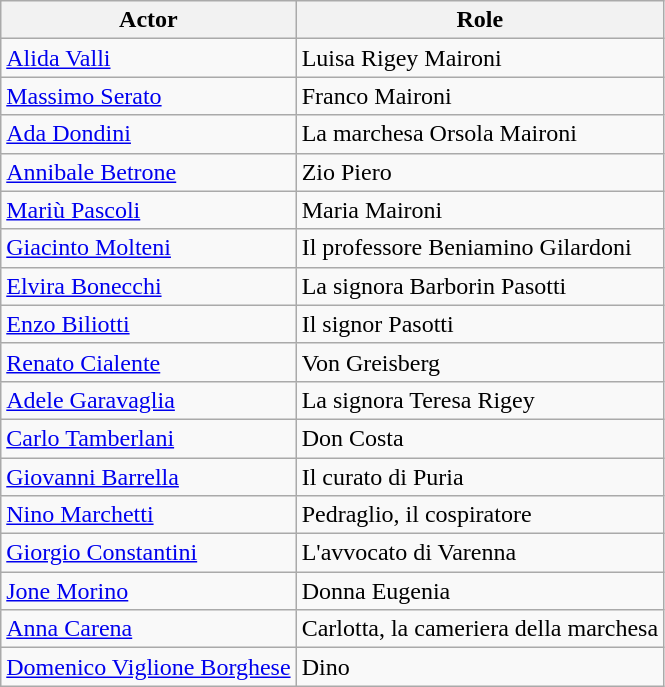<table class="wikitable">
<tr>
<th>Actor</th>
<th>Role</th>
</tr>
<tr>
<td><a href='#'>Alida Valli</a></td>
<td>Luisa Rigey Maironi</td>
</tr>
<tr>
<td><a href='#'>Massimo Serato</a></td>
<td>Franco Maironi</td>
</tr>
<tr>
<td><a href='#'>Ada Dondini</a></td>
<td>La marchesa Orsola Maironi</td>
</tr>
<tr>
<td><a href='#'>Annibale Betrone</a></td>
<td>Zio Piero</td>
</tr>
<tr>
<td><a href='#'>Mariù Pascoli</a></td>
<td>Maria Maironi</td>
</tr>
<tr>
<td><a href='#'>Giacinto Molteni</a></td>
<td>Il professore Beniamino Gilardoni</td>
</tr>
<tr>
<td><a href='#'>Elvira Bonecchi</a></td>
<td>La signora Barborin Pasotti</td>
</tr>
<tr>
<td><a href='#'>Enzo Biliotti</a></td>
<td>Il signor Pasotti</td>
</tr>
<tr>
<td><a href='#'>Renato Cialente</a></td>
<td>Von Greisberg</td>
</tr>
<tr>
<td><a href='#'>Adele Garavaglia</a></td>
<td>La signora Teresa Rigey</td>
</tr>
<tr>
<td><a href='#'>Carlo Tamberlani</a></td>
<td>Don Costa</td>
</tr>
<tr>
<td><a href='#'>Giovanni Barrella</a></td>
<td>Il curato di Puria</td>
</tr>
<tr>
<td><a href='#'>Nino Marchetti</a></td>
<td>Pedraglio, il cospiratore</td>
</tr>
<tr>
<td><a href='#'>Giorgio Constantini</a></td>
<td>L'avvocato di Varenna</td>
</tr>
<tr>
<td><a href='#'>Jone Morino</a></td>
<td>Donna Eugenia</td>
</tr>
<tr>
<td><a href='#'>Anna Carena</a></td>
<td>Carlotta, la cameriera della marchesa</td>
</tr>
<tr>
<td><a href='#'>Domenico Viglione Borghese</a></td>
<td>Dino</td>
</tr>
</table>
